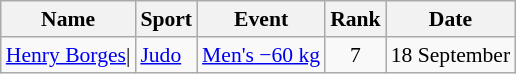<table class="wikitable sortable"  style="font-size:90%">
<tr>
<th>Name</th>
<th>Sport</th>
<th>Event</th>
<th>Rank</th>
<th>Date</th>
</tr>
<tr align=center>
<td align=left><a href='#'>Henry Borges</a>|</td>
<td align=left><a href='#'>Judo</a></td>
<td align=left><a href='#'>Men's −60 kg</a></td>
<td>7</td>
<td>18 September</td>
</tr>
</table>
